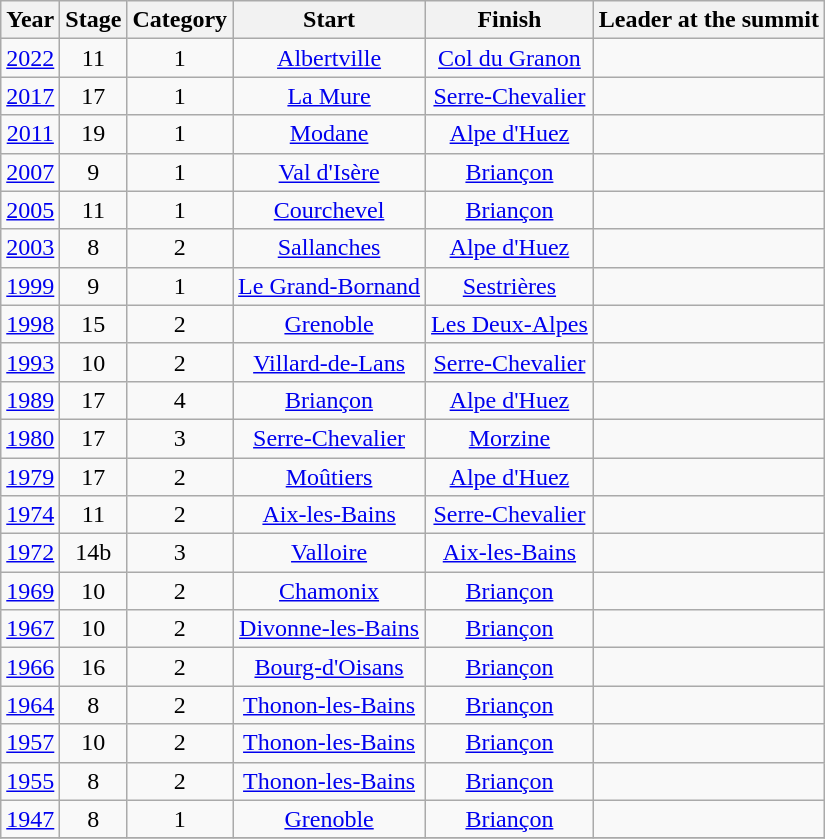<table class="wikitable sortable" style="text-align: center;">
<tr>
<th>Year</th>
<th>Stage</th>
<th>Category</th>
<th>Start</th>
<th>Finish</th>
<th>Leader at the summit</th>
</tr>
<tr>
<td><a href='#'>2022</a></td>
<td>11</td>
<td>1</td>
<td><a href='#'>Albertville</a></td>
<td><a href='#'>Col du Granon</a></td>
<td></td>
</tr>
<tr>
<td><a href='#'>2017</a></td>
<td>17</td>
<td>1</td>
<td><a href='#'>La Mure</a></td>
<td><a href='#'>Serre-Chevalier</a></td>
<td></td>
</tr>
<tr>
<td><a href='#'>2011</a></td>
<td>19</td>
<td>1</td>
<td><a href='#'>Modane</a></td>
<td><a href='#'>Alpe d'Huez</a></td>
<td></td>
</tr>
<tr>
<td><a href='#'>2007</a></td>
<td>9</td>
<td>1</td>
<td><a href='#'>Val d'Isère</a></td>
<td><a href='#'>Briançon</a></td>
<td></td>
</tr>
<tr>
<td><a href='#'>2005</a></td>
<td>11</td>
<td>1</td>
<td><a href='#'>Courchevel</a></td>
<td><a href='#'>Briançon</a></td>
<td></td>
</tr>
<tr>
<td><a href='#'>2003</a></td>
<td>8</td>
<td>2</td>
<td><a href='#'>Sallanches</a></td>
<td><a href='#'>Alpe d'Huez</a></td>
<td></td>
</tr>
<tr>
<td><a href='#'>1999</a></td>
<td>9</td>
<td>1</td>
<td><a href='#'>Le Grand-Bornand</a></td>
<td><a href='#'>Sestrières</a></td>
<td></td>
</tr>
<tr>
<td><a href='#'>1998</a></td>
<td>15</td>
<td>2</td>
<td><a href='#'>Grenoble</a></td>
<td><a href='#'>Les Deux-Alpes</a></td>
<td></td>
</tr>
<tr>
<td><a href='#'>1993</a></td>
<td>10</td>
<td>2</td>
<td><a href='#'>Villard-de-Lans</a></td>
<td><a href='#'>Serre-Chevalier</a></td>
<td></td>
</tr>
<tr>
<td><a href='#'>1989</a></td>
<td>17</td>
<td>4</td>
<td><a href='#'>Briançon</a></td>
<td><a href='#'>Alpe d'Huez</a></td>
<td></td>
</tr>
<tr>
<td><a href='#'>1980</a></td>
<td>17</td>
<td>3</td>
<td><a href='#'>Serre-Chevalier</a></td>
<td><a href='#'>Morzine</a></td>
<td></td>
</tr>
<tr>
<td><a href='#'>1979</a></td>
<td>17</td>
<td>2</td>
<td><a href='#'>Moûtiers</a></td>
<td><a href='#'>Alpe d'Huez</a></td>
<td></td>
</tr>
<tr>
<td><a href='#'>1974</a></td>
<td>11</td>
<td>2</td>
<td><a href='#'>Aix-les-Bains</a></td>
<td><a href='#'>Serre-Chevalier</a></td>
<td></td>
</tr>
<tr>
<td><a href='#'>1972</a></td>
<td>14b</td>
<td>3</td>
<td><a href='#'>Valloire</a></td>
<td><a href='#'>Aix-les-Bains</a></td>
<td></td>
</tr>
<tr>
<td><a href='#'>1969</a></td>
<td>10</td>
<td>2</td>
<td><a href='#'>Chamonix</a></td>
<td><a href='#'>Briançon</a></td>
<td></td>
</tr>
<tr>
<td><a href='#'>1967</a></td>
<td>10</td>
<td>2</td>
<td><a href='#'>Divonne-les-Bains</a></td>
<td><a href='#'>Briançon</a></td>
<td></td>
</tr>
<tr>
<td><a href='#'>1966</a></td>
<td>16</td>
<td>2</td>
<td><a href='#'>Bourg-d'Oisans</a></td>
<td><a href='#'>Briançon</a></td>
<td></td>
</tr>
<tr>
<td><a href='#'>1964</a></td>
<td>8</td>
<td>2</td>
<td><a href='#'>Thonon-les-Bains</a></td>
<td><a href='#'>Briançon</a></td>
<td></td>
</tr>
<tr>
<td><a href='#'>1957</a></td>
<td>10</td>
<td>2</td>
<td><a href='#'>Thonon-les-Bains</a></td>
<td><a href='#'>Briançon</a></td>
<td></td>
</tr>
<tr>
<td><a href='#'>1955</a></td>
<td>8</td>
<td>2</td>
<td><a href='#'>Thonon-les-Bains</a></td>
<td><a href='#'>Briançon</a></td>
<td></td>
</tr>
<tr>
<td><a href='#'>1947</a></td>
<td>8</td>
<td>1</td>
<td><a href='#'>Grenoble</a></td>
<td><a href='#'>Briançon</a></td>
<td></td>
</tr>
<tr>
</tr>
</table>
